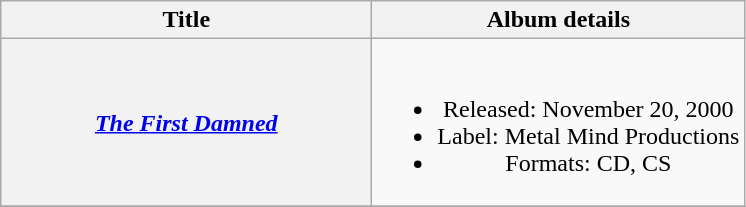<table class="wikitable plainrowheaders" style="text-align:center;">
<tr>
<th scope="col" style="width:15em;">Title</th>
<th scope="col">Album details</th>
</tr>
<tr>
<th scope="row"><em><a href='#'>The First Damned</a></em></th>
<td><br><ul><li>Released: November 20, 2000</li><li>Label: Metal Mind Productions</li><li>Formats: CD, CS</li></ul></td>
</tr>
<tr>
</tr>
</table>
